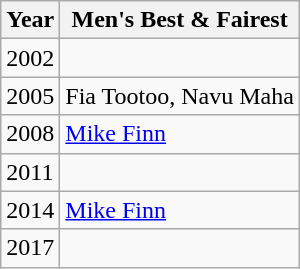<table class="sortable wikitable">
<tr>
<th>Year</th>
<th>Men's Best & Fairest</th>
</tr>
<tr>
<td>2002</td>
<td></td>
</tr>
<tr>
<td>2005</td>
<td> Fia Tootoo,  Navu Maha</td>
</tr>
<tr>
<td>2008</td>
<td> <a href='#'>Mike Finn</a></td>
</tr>
<tr>
<td>2011</td>
<td></td>
</tr>
<tr>
<td>2014</td>
<td> <a href='#'>Mike Finn</a></td>
</tr>
<tr>
<td>2017</td>
<td></td>
</tr>
</table>
